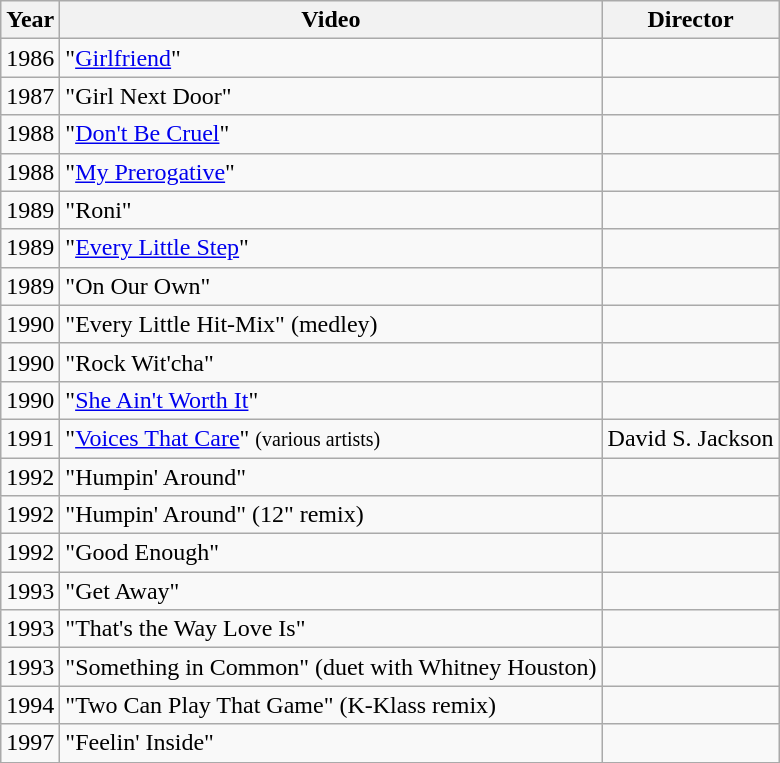<table class="wikitable">
<tr>
<th>Year</th>
<th>Video</th>
<th>Director</th>
</tr>
<tr>
<td>1986</td>
<td>"<a href='#'>Girlfriend</a>"</td>
<td></td>
</tr>
<tr>
<td>1987</td>
<td>"Girl Next Door"</td>
<td></td>
</tr>
<tr>
<td>1988</td>
<td>"<a href='#'>Don't Be Cruel</a>"</td>
<td></td>
</tr>
<tr>
<td>1988</td>
<td>"<a href='#'>My Prerogative</a>"</td>
<td></td>
</tr>
<tr>
<td>1989</td>
<td>"Roni"</td>
<td></td>
</tr>
<tr>
<td>1989</td>
<td>"<a href='#'>Every Little Step</a>"</td>
<td></td>
</tr>
<tr>
<td>1989</td>
<td>"On Our Own"</td>
<td></td>
</tr>
<tr>
<td>1990</td>
<td>"Every Little Hit-Mix" (medley)</td>
<td></td>
</tr>
<tr>
<td>1990</td>
<td>"Rock Wit'cha"</td>
<td></td>
</tr>
<tr>
<td>1990</td>
<td>"<a href='#'>She Ain't Worth It</a>"</td>
<td></td>
</tr>
<tr>
<td>1991</td>
<td>"<a href='#'>Voices That Care</a>" <small>(various artists)</small></td>
<td>David S. Jackson</td>
</tr>
<tr>
<td>1992</td>
<td>"Humpin' Around"</td>
<td></td>
</tr>
<tr>
<td>1992</td>
<td>"Humpin' Around" (12" remix)</td>
<td></td>
</tr>
<tr>
<td>1992</td>
<td>"Good Enough"</td>
<td></td>
</tr>
<tr>
<td>1993</td>
<td>"Get Away"</td>
<td></td>
</tr>
<tr>
<td>1993</td>
<td>"That's the Way Love Is"</td>
<td></td>
</tr>
<tr>
<td>1993</td>
<td>"Something in Common" (duet with Whitney Houston)</td>
<td></td>
</tr>
<tr>
<td>1994</td>
<td>"Two Can Play That Game" (K-Klass remix)</td>
<td></td>
</tr>
<tr>
<td>1997</td>
<td>"Feelin' Inside"</td>
<td></td>
</tr>
<tr>
</tr>
</table>
